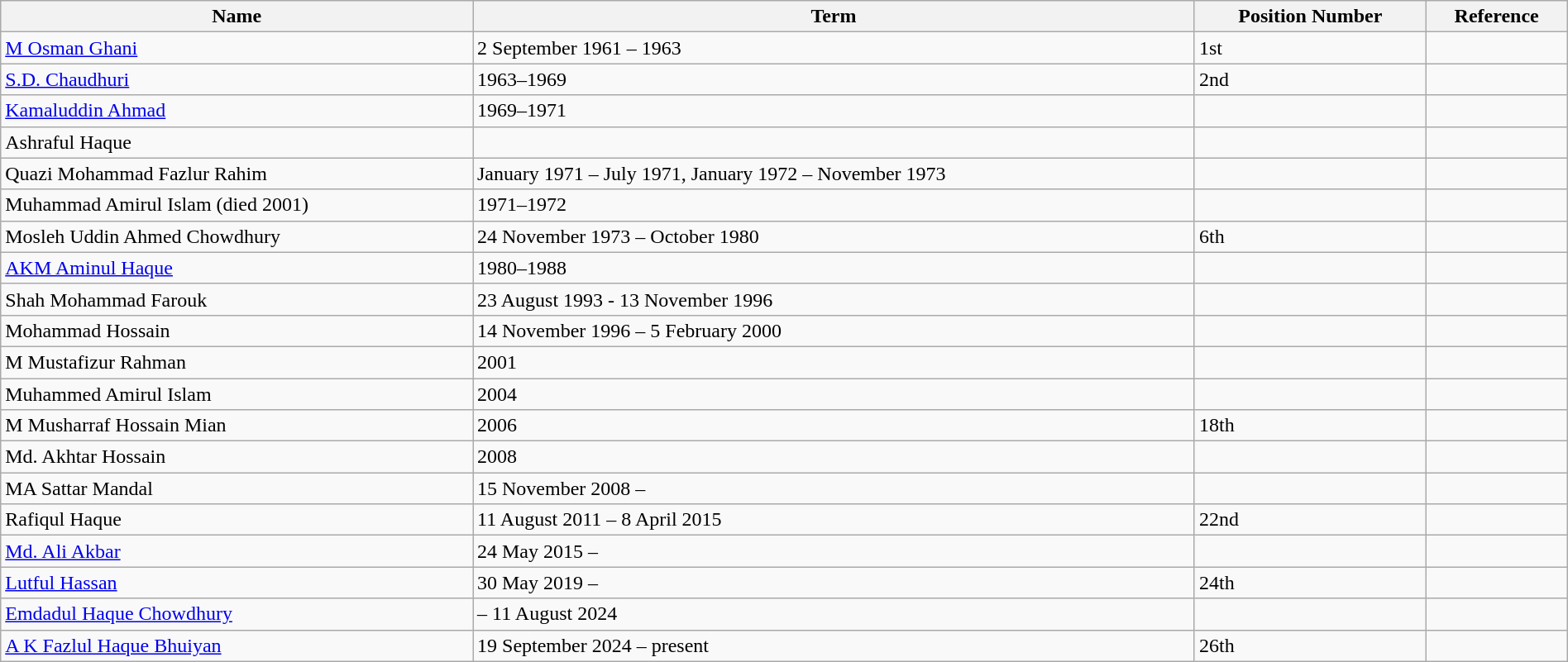<table class="wikitable collapsible" style="width:100%;">
<tr>
<th>Name</th>
<th>Term</th>
<th>Position Number</th>
<th>Reference</th>
</tr>
<tr>
<td><a href='#'>M Osman Ghani</a></td>
<td>2 September 1961 – 1963</td>
<td>1st</td>
<td></td>
</tr>
<tr>
<td><a href='#'>S.D. Chaudhuri</a></td>
<td>1963–1969</td>
<td>2nd</td>
<td></td>
</tr>
<tr>
<td><a href='#'>Kamaluddin Ahmad</a></td>
<td>1969–1971</td>
<td></td>
<td></td>
</tr>
<tr>
<td>Ashraful Haque</td>
<td></td>
<td></td>
<td></td>
</tr>
<tr>
<td>Quazi Mohammad Fazlur Rahim</td>
<td>January 1971 – July 1971, January 1972 – November 1973</td>
<td></td>
<td></td>
</tr>
<tr>
<td>Muhammad Amirul Islam (died 2001)</td>
<td>1971–1972</td>
<td></td>
<td></td>
</tr>
<tr>
<td>Mosleh Uddin Ahmed Chowdhury</td>
<td>24 November 1973 – October 1980</td>
<td>6th</td>
<td></td>
</tr>
<tr>
<td><a href='#'>AKM Aminul Haque</a></td>
<td>1980–1988</td>
<td></td>
<td></td>
</tr>
<tr>
<td>Shah Mohammad Farouk</td>
<td>23 August 1993 - 13 November 1996</td>
<td></td>
<td></td>
</tr>
<tr>
<td>Mohammad Hossain</td>
<td>14 November 1996 – 5 February 2000</td>
<td></td>
<td></td>
</tr>
<tr>
<td>M Mustafizur Rahman</td>
<td>2001</td>
<td></td>
<td></td>
</tr>
<tr>
<td>Muhammed Amirul Islam</td>
<td>2004</td>
<td></td>
<td></td>
</tr>
<tr>
<td>M Musharraf Hossain Mian</td>
<td>2006</td>
<td>18th</td>
<td></td>
</tr>
<tr>
<td>Md. Akhtar Hossain</td>
<td>2008</td>
<td></td>
<td></td>
</tr>
<tr>
<td>MA Sattar Mandal</td>
<td>15 November 2008 –</td>
<td></td>
<td></td>
</tr>
<tr>
<td>Rafiqul Haque</td>
<td>11 August 2011 – 8 April 2015</td>
<td>22nd</td>
<td></td>
</tr>
<tr>
<td><a href='#'>Md. Ali Akbar</a></td>
<td>24 May 2015 –</td>
<td></td>
<td></td>
</tr>
<tr>
<td><a href='#'>Lutful Hassan</a></td>
<td>30 May 2019 –</td>
<td>24th</td>
<td></td>
</tr>
<tr>
<td><a href='#'>Emdadul Haque Chowdhury</a></td>
<td>– 11 August 2024</td>
<td></td>
<td></td>
</tr>
<tr>
<td><a href='#'>A K Fazlul Haque Bhuiyan</a></td>
<td>19 September 2024 – present</td>
<td>26th</td>
<td></td>
</tr>
</table>
